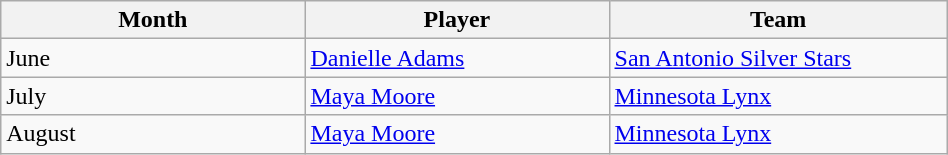<table class="wikitable" style="width: 50%">
<tr>
<th width=60>Month</th>
<th width=60>Player</th>
<th width=60>Team</th>
</tr>
<tr>
<td>June</td>
<td><a href='#'>Danielle Adams</a></td>
<td><a href='#'>San Antonio Silver Stars</a></td>
</tr>
<tr>
<td>July</td>
<td><a href='#'>Maya Moore</a></td>
<td><a href='#'>Minnesota Lynx</a></td>
</tr>
<tr>
<td>August</td>
<td><a href='#'>Maya Moore</a></td>
<td><a href='#'>Minnesota Lynx</a></td>
</tr>
</table>
